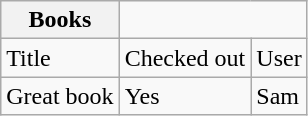<table class="wikitable">
<tr>
<th>Books</th>
</tr>
<tr>
<td>Title</td>
<td>Checked out</td>
<td>User</td>
</tr>
<tr>
<td>Great book</td>
<td>Yes</td>
<td>Sam</td>
</tr>
</table>
